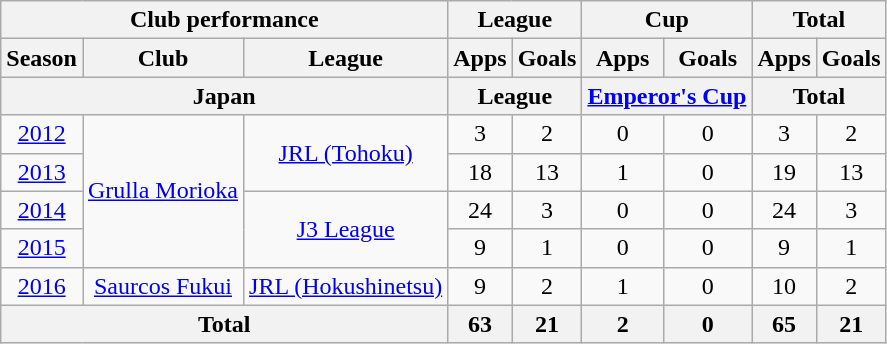<table class="wikitable" style="text-align:center;">
<tr>
<th colspan=3>Club performance</th>
<th colspan=2>League</th>
<th colspan=2>Cup</th>
<th colspan=2>Total</th>
</tr>
<tr>
<th>Season</th>
<th>Club</th>
<th>League</th>
<th>Apps</th>
<th>Goals</th>
<th>Apps</th>
<th>Goals</th>
<th>Apps</th>
<th>Goals</th>
</tr>
<tr>
<th colspan=3>Japan</th>
<th colspan=2>League</th>
<th colspan=2><a href='#'>Emperor's Cup</a></th>
<th colspan=2>Total</th>
</tr>
<tr>
<td><a href='#'>2012</a></td>
<td rowspan="4"><a href='#'>Grulla Morioka</a></td>
<td rowspan="2"><a href='#'>JRL (Tohoku)</a></td>
<td>3</td>
<td>2</td>
<td>0</td>
<td>0</td>
<td>3</td>
<td>2</td>
</tr>
<tr>
<td><a href='#'>2013</a></td>
<td>18</td>
<td>13</td>
<td>1</td>
<td>0</td>
<td>19</td>
<td>13</td>
</tr>
<tr>
<td><a href='#'>2014</a></td>
<td rowspan="2"><a href='#'>J3 League</a></td>
<td>24</td>
<td>3</td>
<td>0</td>
<td>0</td>
<td>24</td>
<td>3</td>
</tr>
<tr>
<td><a href='#'>2015</a></td>
<td>9</td>
<td>1</td>
<td>0</td>
<td>0</td>
<td>9</td>
<td>1</td>
</tr>
<tr>
<td><a href='#'>2016</a></td>
<td><a href='#'>Saurcos Fukui</a></td>
<td><a href='#'>JRL (Hokushinetsu)</a></td>
<td>9</td>
<td>2</td>
<td>1</td>
<td>0</td>
<td>10</td>
<td>2</td>
</tr>
<tr>
<th colspan=3>Total</th>
<th>63</th>
<th>21</th>
<th>2</th>
<th>0</th>
<th>65</th>
<th>21</th>
</tr>
</table>
